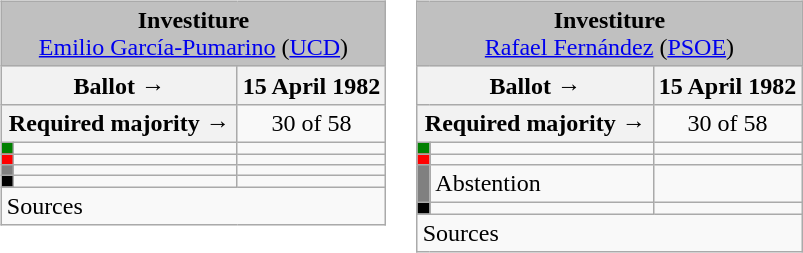<table>
<tr>
<td valign="top" width=0%><br><table class="wikitable" style="text-align:center;">
<tr>
<td colspan="3" align="center" bgcolor="#C0C0C0"><strong>Investiture</strong><br><a href='#'>Emilio García-Pumarino</a> (<a href='#'>UCD</a>)</td>
</tr>
<tr>
<th colspan="2" style="width:150px;">Ballot →</th>
<th>15 April 1982</th>
</tr>
<tr>
<th colspan=2>Required majority →</th>
<td>30 of 58 </td>
</tr>
<tr>
<th style="width:1px; background:green;"></th>
<td style="text-align:left;"></td>
<td></td>
</tr>
<tr>
<th style="background:red;"></th>
<td style="text-align:left;"></td>
<td></td>
</tr>
<tr>
<th style="background:gray;"></th>
<td style="text-align:left;"></td>
<td></td>
</tr>
<tr>
<th style="background:black;"></th>
<td style="text-align:left;"></td>
<td></td>
</tr>
<tr>
<td style="text-align:left;" colspan="4">Sources</td>
</tr>
</table>
</td>
<td valign="top" width=0%><br><table class="wikitable" style="text-align:center;">
<tr>
<td colspan="3" align="center" bgcolor="#C0C0C0"><strong>Investiture</strong><br><a href='#'>Rafael Fernández</a> (<a href='#'>PSOE</a>)</td>
</tr>
<tr>
<th colspan="2" style="width:150px;">Ballot →</th>
<th>15 April 1982</th>
</tr>
<tr>
<th colspan=2>Required majority →</th>
<td>30 of 58 </td>
</tr>
<tr>
<th style="width:1px; background:green;"></th>
<td style="text-align:left;"></td>
<td></td>
</tr>
<tr>
<th style="background:red;"></th>
<td style="text-align:left;"></td>
<td></td>
</tr>
<tr>
<th style="background:gray;"></th>
<td style="text-align:left;">Abstention</td>
<td></td>
</tr>
<tr>
<th style="background:black;"></th>
<td style="text-align:left;"></td>
<td></td>
</tr>
<tr>
<td style="text-align:left;" colspan="4">Sources</td>
</tr>
</table>
</td>
</tr>
</table>
